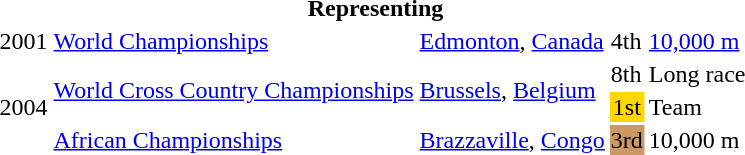<table>
<tr>
<th colspan="6">Representing </th>
</tr>
<tr>
<td>2001</td>
<td><a href='#'>World Championships</a></td>
<td><a href='#'>Edmonton</a>, <a href='#'>Canada</a></td>
<td>4th</td>
<td><a href='#'>10,000 m</a></td>
<td></td>
</tr>
<tr>
<td rowspan=3>2004</td>
<td rowspan=2><a href='#'>World Cross Country Championships</a></td>
<td rowspan=2><a href='#'>Brussels</a>, <a href='#'>Belgium</a></td>
<td>8th</td>
<td>Long race</td>
<td></td>
</tr>
<tr>
<td bgcolor="gold" align="center">1st</td>
<td>Team</td>
<td></td>
</tr>
<tr>
<td><a href='#'>African Championships</a></td>
<td><a href='#'>Brazzaville</a>, <a href='#'>Congo</a></td>
<td bgcolor="cc9966">3rd</td>
<td>10,000 m</td>
<td></td>
</tr>
</table>
